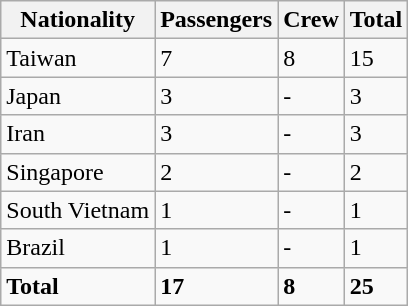<table class="wikitable">
<tr>
<th>Nationality</th>
<th>Passengers</th>
<th>Crew</th>
<th>Total</th>
</tr>
<tr valign="top">
<td>Taiwan</td>
<td>7</td>
<td>8</td>
<td>15</td>
</tr>
<tr valign="top">
<td>Japan</td>
<td>3</td>
<td>-</td>
<td>3</td>
</tr>
<tr valign="top">
<td>Iran</td>
<td>3</td>
<td>-</td>
<td>3</td>
</tr>
<tr valign="top">
<td>Singapore</td>
<td>2</td>
<td>-</td>
<td>2</td>
</tr>
<tr valign="top">
<td>South Vietnam</td>
<td>1</td>
<td>-</td>
<td>1</td>
</tr>
<tr valign="top">
<td>Brazil</td>
<td>1</td>
<td>-</td>
<td>1</td>
</tr>
<tr valign="top">
<td><strong>Total</strong></td>
<td><strong>17</strong></td>
<td><strong>8</strong></td>
<td><strong>25</strong></td>
</tr>
</table>
